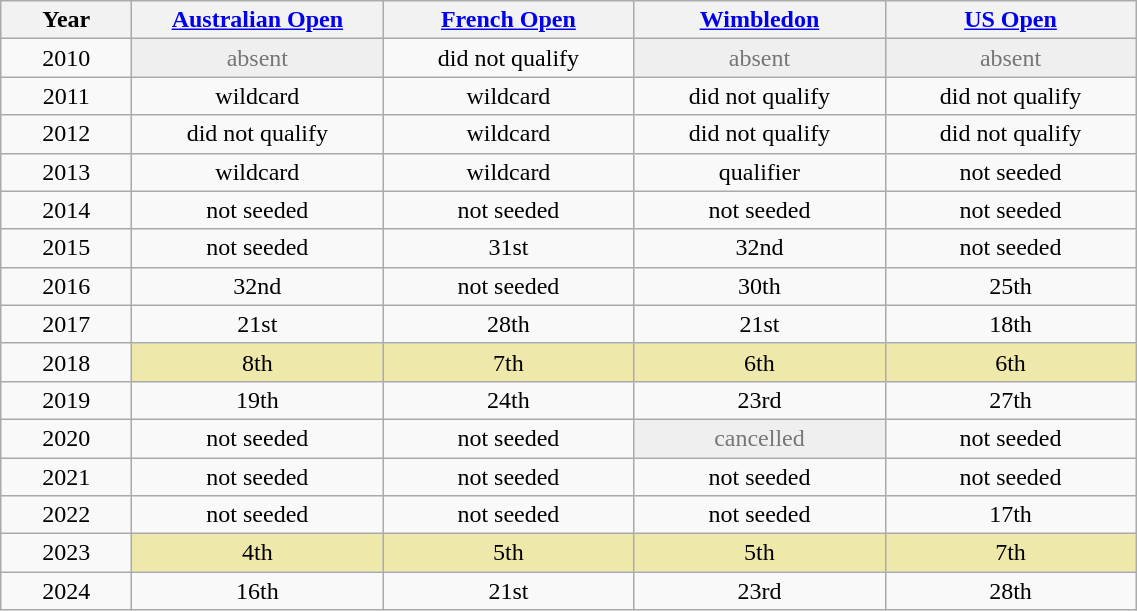<table class="wikitable" style="text-align:center">
<tr>
<th width="80">Year</th>
<th width="160"><a href='#'>Australian Open</a></th>
<th width="160"><a href='#'>French Open</a></th>
<th width="160"><a href='#'>Wimbledon</a></th>
<th width="160"><a href='#'>US Open</a></th>
</tr>
<tr>
<td>2010</td>
<td bgcolor=efefef style=color:#767676>absent</td>
<td>did not qualify</td>
<td bgcolor=efefef style=color:#767676>absent</td>
<td bgcolor=efefef style=color:#767676>absent</td>
</tr>
<tr>
<td>2011</td>
<td>wildcard</td>
<td>wildcard</td>
<td>did not qualify</td>
<td>did not qualify</td>
</tr>
<tr>
<td>2012</td>
<td>did not qualify</td>
<td>wildcard</td>
<td>did not qualify</td>
<td>did not qualify</td>
</tr>
<tr>
<td>2013</td>
<td>wildcard</td>
<td>wildcard</td>
<td>qualifier</td>
<td>not seeded</td>
</tr>
<tr>
<td>2014</td>
<td>not seeded</td>
<td>not seeded</td>
<td>not seeded</td>
<td>not seeded</td>
</tr>
<tr>
<td>2015</td>
<td>not seeded</td>
<td>31st</td>
<td>32nd</td>
<td>not seeded</td>
</tr>
<tr>
<td>2016</td>
<td>32nd</td>
<td>not seeded</td>
<td>30th</td>
<td>25th</td>
</tr>
<tr>
<td>2017</td>
<td>21st</td>
<td>28th</td>
<td>21st</td>
<td>18th</td>
</tr>
<tr>
<td>2018</td>
<td style="background:#eee8aa;">8th</td>
<td style="background:#eee8aa;">7th</td>
<td style="background:#eee8aa;">6th</td>
<td style="background:#eee8aa;">6th</td>
</tr>
<tr>
<td>2019</td>
<td>19th</td>
<td>24th</td>
<td>23rd</td>
<td>27th</td>
</tr>
<tr>
<td>2020</td>
<td>not seeded</td>
<td>not seeded</td>
<td bgcolor=efefef style=color:#767676>cancelled</td>
<td>not seeded</td>
</tr>
<tr>
<td>2021</td>
<td>not seeded</td>
<td>not seeded</td>
<td>not seeded</td>
<td>not seeded</td>
</tr>
<tr>
<td>2022</td>
<td>not seeded</td>
<td>not seeded</td>
<td>not seeded</td>
<td>17th</td>
</tr>
<tr>
<td>2023</td>
<td style="background:#eee8aa;">4th</td>
<td style="background:#eee8aa;">5th</td>
<td style="background:#eee8aa;">5th</td>
<td style="background:#eee8aa;">7th</td>
</tr>
<tr>
<td>2024</td>
<td>16th</td>
<td>21st</td>
<td>23rd</td>
<td>28th</td>
</tr>
</table>
